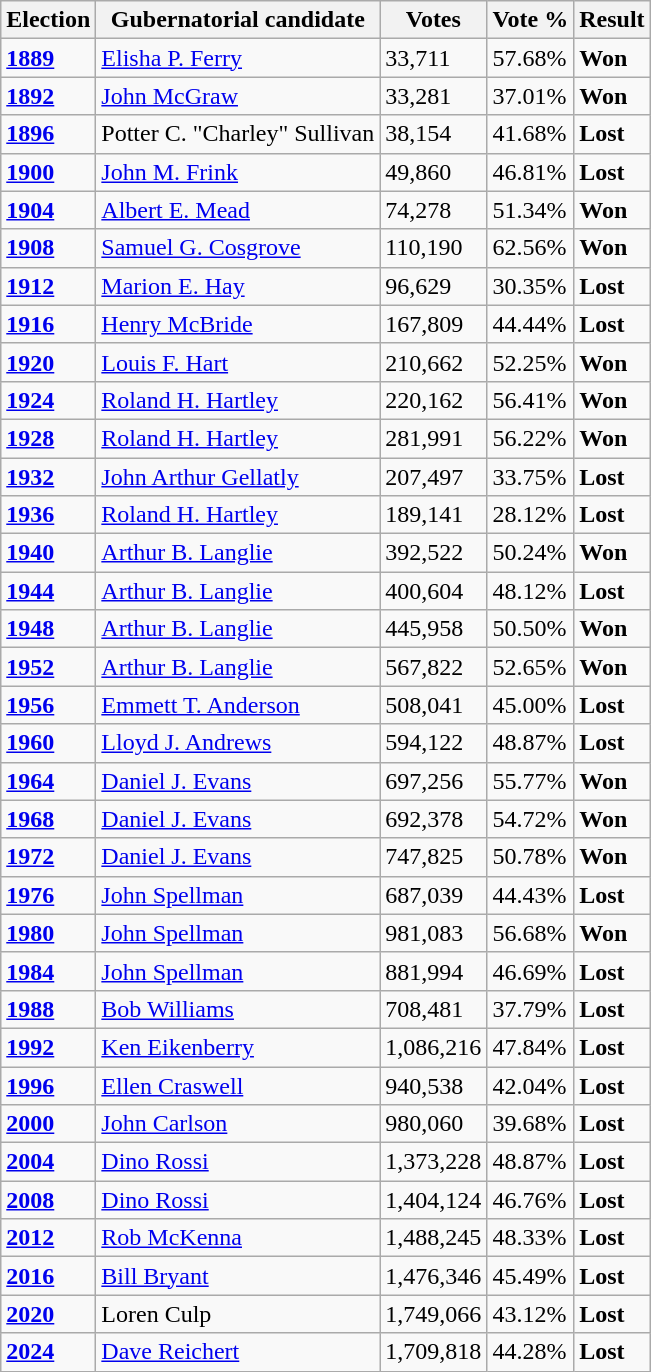<table class="wikitable">
<tr>
<th>Election</th>
<th>Gubernatorial candidate</th>
<th>Votes</th>
<th>Vote %</th>
<th>Result</th>
</tr>
<tr>
<td><strong><a href='#'>1889</a></strong></td>
<td><a href='#'>Elisha P. Ferry</a></td>
<td>33,711</td>
<td>57.68%</td>
<td><strong>Won</strong> </td>
</tr>
<tr>
<td><strong><a href='#'>1892</a></strong></td>
<td><a href='#'>John McGraw</a></td>
<td>33,281</td>
<td>37.01%</td>
<td><strong>Won</strong> </td>
</tr>
<tr>
<td><strong><a href='#'>1896</a></strong></td>
<td>Potter C. "Charley" Sullivan</td>
<td>38,154</td>
<td>41.68%</td>
<td><strong>Lost</strong> </td>
</tr>
<tr>
<td><strong><a href='#'>1900</a></strong></td>
<td><a href='#'>John M. Frink</a></td>
<td>49,860</td>
<td>46.81%</td>
<td><strong>Lost</strong> </td>
</tr>
<tr>
<td><strong><a href='#'>1904</a></strong></td>
<td><a href='#'>Albert E. Mead</a></td>
<td>74,278</td>
<td>51.34%</td>
<td><strong>Won</strong> </td>
</tr>
<tr>
<td><strong><a href='#'>1908</a></strong></td>
<td><a href='#'>Samuel G. Cosgrove</a></td>
<td>110,190</td>
<td>62.56%</td>
<td><strong>Won</strong> </td>
</tr>
<tr>
<td><strong><a href='#'>1912</a></strong></td>
<td><a href='#'>Marion E. Hay</a></td>
<td>96,629</td>
<td>30.35%</td>
<td><strong>Lost</strong> </td>
</tr>
<tr>
<td><strong><a href='#'>1916</a></strong></td>
<td><a href='#'>Henry McBride</a></td>
<td>167,809</td>
<td>44.44%</td>
<td><strong>Lost</strong> </td>
</tr>
<tr>
<td><strong><a href='#'>1920</a></strong></td>
<td><a href='#'>Louis F. Hart</a></td>
<td>210,662</td>
<td>52.25%</td>
<td><strong>Won</strong> </td>
</tr>
<tr>
<td><strong><a href='#'>1924</a></strong></td>
<td><a href='#'>Roland H. Hartley</a></td>
<td>220,162</td>
<td>56.41%</td>
<td><strong>Won</strong> </td>
</tr>
<tr>
<td><strong><a href='#'>1928</a></strong></td>
<td><a href='#'>Roland H. Hartley</a></td>
<td>281,991</td>
<td>56.22%</td>
<td><strong>Won</strong> </td>
</tr>
<tr>
<td><strong><a href='#'>1932</a></strong></td>
<td><a href='#'>John Arthur Gellatly</a></td>
<td>207,497</td>
<td>33.75%</td>
<td><strong>Lost</strong> </td>
</tr>
<tr>
<td><strong><a href='#'>1936</a></strong></td>
<td><a href='#'>Roland H. Hartley</a></td>
<td>189,141</td>
<td>28.12%</td>
<td><strong>Lost</strong> </td>
</tr>
<tr>
<td><strong><a href='#'>1940</a></strong></td>
<td><a href='#'>Arthur B. Langlie</a></td>
<td>392,522</td>
<td>50.24%</td>
<td><strong>Won</strong> </td>
</tr>
<tr>
<td><strong><a href='#'>1944</a></strong></td>
<td><a href='#'>Arthur B. Langlie</a></td>
<td>400,604</td>
<td>48.12%</td>
<td><strong>Lost</strong> </td>
</tr>
<tr>
<td><strong><a href='#'>1948</a></strong></td>
<td><a href='#'>Arthur B. Langlie</a></td>
<td>445,958</td>
<td>50.50%</td>
<td><strong>Won</strong> </td>
</tr>
<tr>
<td><strong><a href='#'>1952</a></strong></td>
<td><a href='#'>Arthur B. Langlie</a></td>
<td>567,822</td>
<td>52.65%</td>
<td><strong>Won</strong> </td>
</tr>
<tr>
<td><strong><a href='#'>1956</a></strong></td>
<td><a href='#'>Emmett T. Anderson</a></td>
<td>508,041</td>
<td>45.00%</td>
<td><strong>Lost</strong> </td>
</tr>
<tr>
<td><strong><a href='#'>1960</a></strong></td>
<td><a href='#'>Lloyd J. Andrews</a></td>
<td>594,122</td>
<td>48.87%</td>
<td><strong>Lost</strong> </td>
</tr>
<tr>
<td><strong><a href='#'>1964</a></strong></td>
<td><a href='#'>Daniel J. Evans</a></td>
<td>697,256</td>
<td>55.77%</td>
<td><strong>Won</strong> </td>
</tr>
<tr>
<td><strong><a href='#'>1968</a></strong></td>
<td><a href='#'>Daniel J. Evans</a></td>
<td>692,378</td>
<td>54.72%</td>
<td><strong>Won</strong> </td>
</tr>
<tr>
<td><strong><a href='#'>1972</a></strong></td>
<td><a href='#'>Daniel J. Evans</a></td>
<td>747,825</td>
<td>50.78%</td>
<td><strong>Won</strong> </td>
</tr>
<tr>
<td><strong><a href='#'>1976</a></strong></td>
<td><a href='#'>John Spellman</a></td>
<td>687,039</td>
<td>44.43%</td>
<td><strong>Lost</strong> </td>
</tr>
<tr>
<td><strong><a href='#'>1980</a></strong></td>
<td><a href='#'>John Spellman</a></td>
<td>981,083</td>
<td>56.68%</td>
<td><strong>Won</strong> </td>
</tr>
<tr>
<td><strong><a href='#'>1984</a></strong></td>
<td><a href='#'>John Spellman</a></td>
<td>881,994</td>
<td>46.69%</td>
<td><strong>Lost</strong> </td>
</tr>
<tr>
<td><strong><a href='#'>1988</a></strong></td>
<td><a href='#'>Bob Williams</a></td>
<td>708,481</td>
<td>37.79%</td>
<td><strong>Lost</strong> </td>
</tr>
<tr>
<td><strong><a href='#'>1992</a></strong></td>
<td><a href='#'>Ken Eikenberry</a></td>
<td>1,086,216</td>
<td>47.84%</td>
<td><strong>Lost</strong> </td>
</tr>
<tr>
<td><strong><a href='#'>1996</a></strong></td>
<td><a href='#'>Ellen Craswell</a></td>
<td>940,538</td>
<td>42.04%</td>
<td><strong>Lost</strong> </td>
</tr>
<tr>
<td><strong><a href='#'>2000</a></strong></td>
<td><a href='#'>John Carlson</a></td>
<td>980,060</td>
<td>39.68%</td>
<td><strong>Lost</strong> </td>
</tr>
<tr>
<td><strong><a href='#'>2004</a></strong></td>
<td><a href='#'>Dino Rossi</a></td>
<td>1,373,228</td>
<td>48.87%</td>
<td><strong>Lost</strong> </td>
</tr>
<tr>
<td><strong><a href='#'>2008</a></strong></td>
<td><a href='#'>Dino Rossi</a></td>
<td>1,404,124</td>
<td>46.76%</td>
<td><strong>Lost</strong> </td>
</tr>
<tr>
<td><strong><a href='#'>2012</a></strong></td>
<td><a href='#'>Rob McKenna</a></td>
<td>1,488,245</td>
<td>48.33%</td>
<td><strong>Lost</strong> </td>
</tr>
<tr>
<td><strong><a href='#'>2016</a></strong></td>
<td><a href='#'>Bill Bryant</a></td>
<td>1,476,346</td>
<td>45.49%</td>
<td><strong>Lost</strong> </td>
</tr>
<tr>
<td><strong><a href='#'>2020</a></strong></td>
<td>Loren Culp</td>
<td>1,749,066</td>
<td>43.12%</td>
<td><strong>Lost</strong> </td>
</tr>
<tr>
<td><strong><a href='#'>2024</a></strong></td>
<td><a href='#'>Dave Reichert</a></td>
<td>1,709,818</td>
<td>44.28%</td>
<td><strong>Lost</strong> </td>
</tr>
</table>
